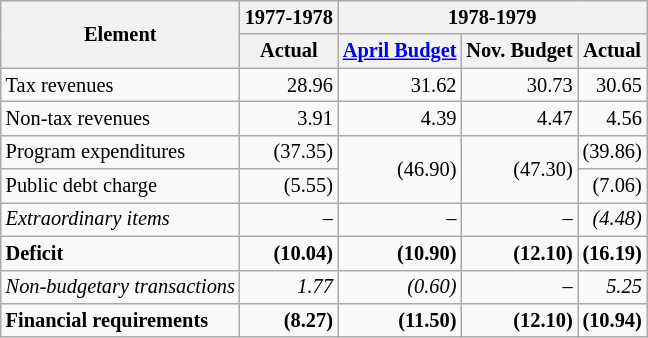<table class="wikitable" style="text-align:right; font-size:85%">
<tr>
<th rowspan=2>Element</th>
<th>1977-1978</th>
<th colspan="3">1978-1979</th>
</tr>
<tr>
<th>Actual</th>
<th><a href='#'>April Budget</a></th>
<th>Nov. Budget</th>
<th>Actual</th>
</tr>
<tr>
<td style="text-align:left">Tax revenues</td>
<td>28.96</td>
<td>31.62</td>
<td>30.73</td>
<td>30.65</td>
</tr>
<tr>
<td style="text-align:left">Non-tax revenues</td>
<td>3.91</td>
<td>4.39</td>
<td>4.47</td>
<td>4.56</td>
</tr>
<tr>
<td style="text-align:left">Program expenditures</td>
<td>(37.35)</td>
<td rowspan=2>(46.90)</td>
<td rowspan=2>(47.30)</td>
<td>(39.86)</td>
</tr>
<tr>
<td style="text-align:left">Public debt charge</td>
<td>(5.55)</td>
<td>(7.06)</td>
</tr>
<tr>
<td style="text-align:left"><em>Extraordinary items</em></td>
<td>–</td>
<td>–</td>
<td>–</td>
<td><em>(4.48)</em></td>
</tr>
<tr>
<td style="text-align:left"><strong>Deficit</strong></td>
<td><strong>(10.04)</strong></td>
<td><strong>(10.90)</strong></td>
<td><strong>(12.10)</strong></td>
<td><strong>(16.19)</strong></td>
</tr>
<tr>
<td style="text-align:left"><em>Non-budgetary transactions</em></td>
<td><em>1.77</em></td>
<td><em>(0.60)</em></td>
<td>–</td>
<td><em>5.25</em></td>
</tr>
<tr>
<td style="text-align:left"><strong>Financial requirements</strong></td>
<td><strong>(8.27)</strong></td>
<td><strong>(11.50)</strong></td>
<td><strong>(12.10)</strong></td>
<td><strong>(10.94)</strong></td>
</tr>
</table>
